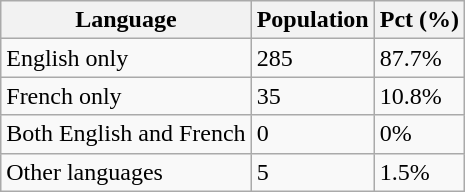<table class="wikitable">
<tr>
<th>Language</th>
<th>Population</th>
<th>Pct (%)</th>
</tr>
<tr>
<td>English only</td>
<td>285</td>
<td>87.7%</td>
</tr>
<tr>
<td>French only</td>
<td>35</td>
<td>10.8%</td>
</tr>
<tr>
<td>Both English and French</td>
<td>0</td>
<td>0%</td>
</tr>
<tr>
<td>Other languages</td>
<td>5</td>
<td>1.5%</td>
</tr>
</table>
